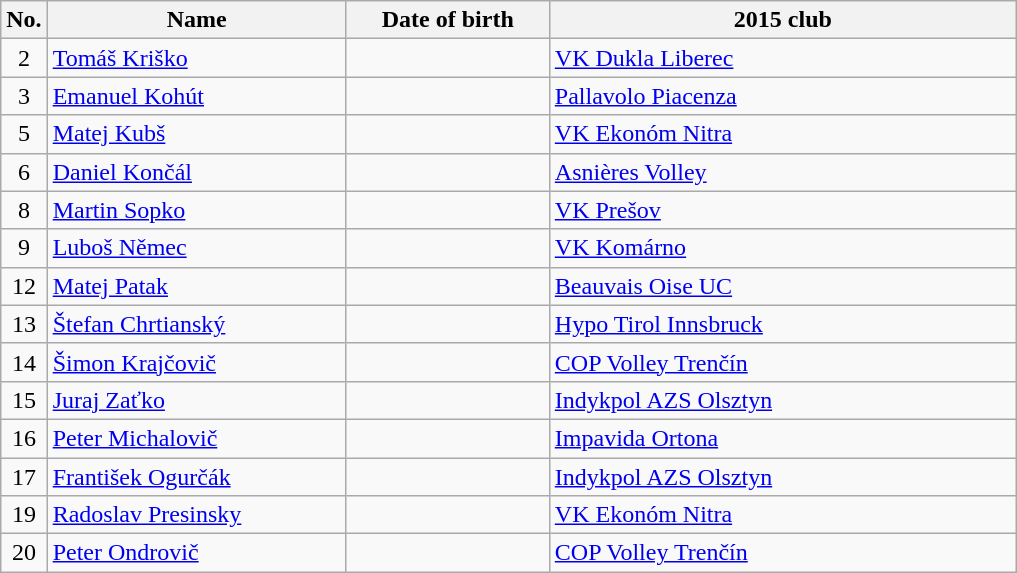<table class="wikitable sortable" style="font-size:100%; text-align:left;">
<tr>
<th>No.</th>
<th style="width:12em">Name</th>
<th style="width:8em">Date of birth</th>
<th style="width:19em">2015 club</th>
</tr>
<tr>
<td align=center>2</td>
<td><a href='#'>Tomáš Kriško</a></td>
<td align=right></td>
<td> <a href='#'>VK Dukla Liberec</a></td>
</tr>
<tr>
<td align=center>3</td>
<td><a href='#'>Emanuel Kohút</a></td>
<td align=right></td>
<td> <a href='#'>Pallavolo Piacenza</a></td>
</tr>
<tr>
<td align=center>5</td>
<td><a href='#'>Matej Kubš</a></td>
<td align=right></td>
<td> <a href='#'>VK Ekonóm Nitra</a></td>
</tr>
<tr>
<td align=center>6</td>
<td><a href='#'>Daniel Končál</a></td>
<td align=right></td>
<td> <a href='#'>Asnières Volley</a></td>
</tr>
<tr>
<td align=center>8</td>
<td><a href='#'>Martin Sopko</a></td>
<td align=right></td>
<td> <a href='#'>VK Prešov</a></td>
</tr>
<tr>
<td align=center>9</td>
<td><a href='#'>Luboš Němec</a></td>
<td align=right></td>
<td> <a href='#'>VK Komárno</a></td>
</tr>
<tr>
<td align=center>12</td>
<td><a href='#'>Matej Patak</a></td>
<td align=right></td>
<td> <a href='#'>Beauvais Oise UC</a></td>
</tr>
<tr>
<td align=center>13</td>
<td><a href='#'>Štefan Chrtianský</a></td>
<td align=right></td>
<td> <a href='#'>Hypo Tirol Innsbruck</a></td>
</tr>
<tr>
<td align=center>14</td>
<td><a href='#'>Šimon Krajčovič</a></td>
<td align=right></td>
<td> <a href='#'>COP Volley Trenčín</a></td>
</tr>
<tr>
<td align=center>15</td>
<td><a href='#'>Juraj Zaťko</a></td>
<td align=right></td>
<td> <a href='#'>Indykpol AZS Olsztyn</a></td>
</tr>
<tr>
<td align=center>16</td>
<td><a href='#'>Peter Michalovič</a></td>
<td align=right></td>
<td> <a href='#'>Impavida Ortona</a></td>
</tr>
<tr>
<td align=center>17</td>
<td><a href='#'>František Ogurčák</a></td>
<td align=right></td>
<td> <a href='#'>Indykpol AZS Olsztyn</a></td>
</tr>
<tr>
<td align=center>19</td>
<td><a href='#'>Radoslav Presinsky</a></td>
<td align=right></td>
<td> <a href='#'>VK Ekonóm Nitra</a></td>
</tr>
<tr>
<td align=center>20</td>
<td><a href='#'>Peter Ondrovič</a></td>
<td align=right></td>
<td> <a href='#'>COP Volley Trenčín</a></td>
</tr>
</table>
